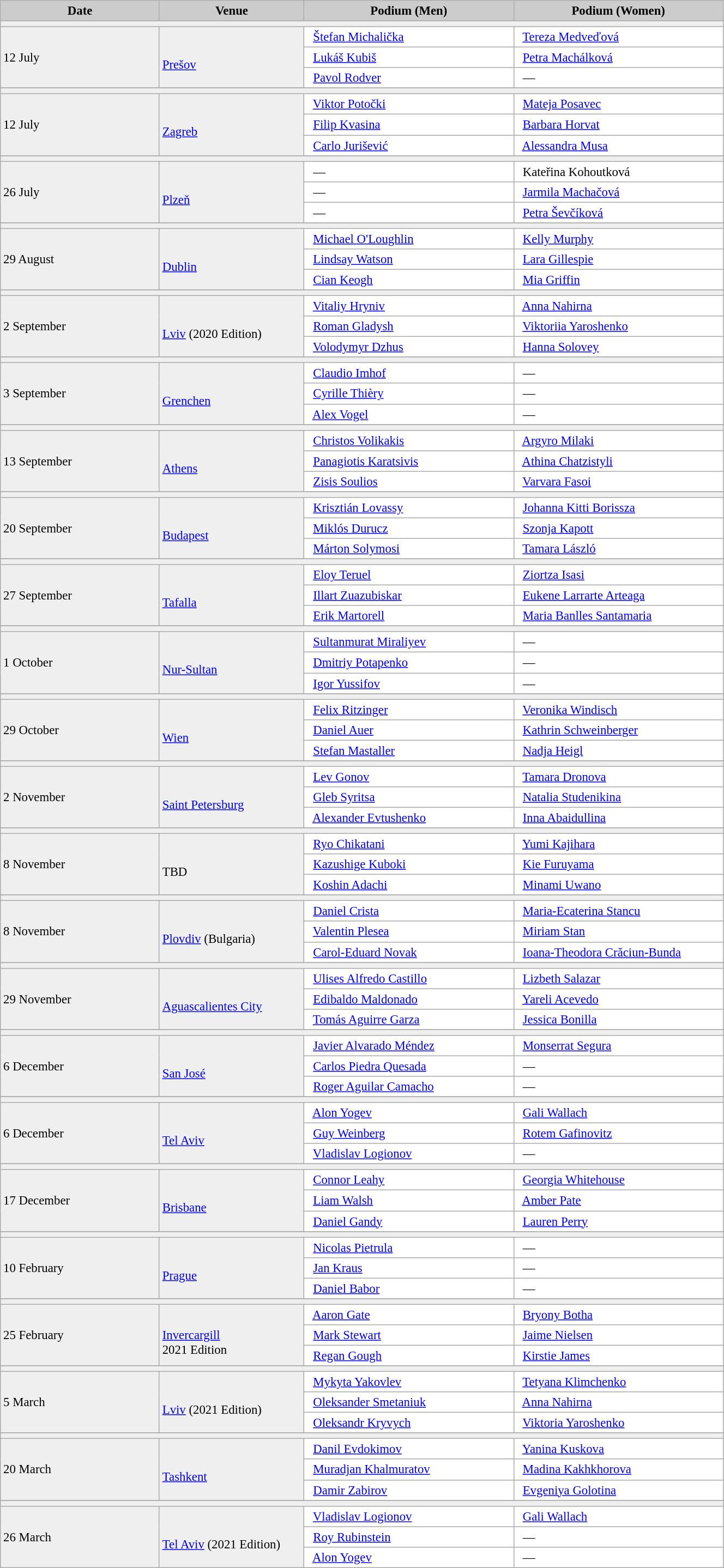<table class="wikitable" width=70% bgcolor="#f7f8ff" cellpadding="3" cellspacing="0" border="1" style="font-size: 95%; border: gray solid 1px; border-collapse: collapse;">
<tr bgcolor="#CCCCCC">
<td align="center"><strong>Date</strong></td>
<td width=20% align="center"><strong>Venue</strong></td>
<td width=29% align="center"><strong>Podium (Men)</strong></td>
<td width=29% align="center"><strong>Podium (Women)</strong></td>
</tr>
<tr bgcolor="#EFEFEF">
<td colspan=4></td>
</tr>
<tr bgcolor="#EFEFEF">
<td rowspan=3>12 July</td>
<td rowspan=3><br><a href='#'>Prešov</a></td>
<td bgcolor="#ffffff">   <a href='#'>Štefan Michalička</a></td>
<td bgcolor="#ffffff">   <a href='#'>Tereza Medveďová</a></td>
</tr>
<tr>
<td bgcolor="#ffffff">   <a href='#'>Lukáš Kubiš</a></td>
<td bgcolor="#ffffff">   <a href='#'>Petra Machálková</a></td>
</tr>
<tr>
<td bgcolor="#ffffff">   <a href='#'>Pavol Rodver</a></td>
<td bgcolor="#ffffff">   —</td>
</tr>
<tr>
</tr>
<tr bgcolor="#EFEFEF">
<td colspan=4></td>
</tr>
<tr bgcolor="#EFEFEF">
<td rowspan=3>12 July</td>
<td rowspan=3><br><a href='#'>Zagreb</a></td>
<td bgcolor="#ffffff">   <a href='#'>Viktor Potočki</a></td>
<td bgcolor="#ffffff">   <a href='#'>Mateja Posavec</a></td>
</tr>
<tr>
<td bgcolor="#ffffff">   <a href='#'>Filip Kvasina</a></td>
<td bgcolor="#ffffff">   <a href='#'>Barbara Horvat</a></td>
</tr>
<tr>
<td bgcolor="#ffffff">   <a href='#'>Carlo Jurišević</a></td>
<td bgcolor="#ffffff">   <a href='#'>Alessandra Musa</a></td>
</tr>
<tr>
</tr>
<tr bgcolor="#EFEFEF">
<td colspan=4></td>
</tr>
<tr bgcolor="#EFEFEF">
<td rowspan=3>26 July</td>
<td rowspan=3><br><a href='#'>Plzeň</a></td>
<td bgcolor="#ffffff">   —</td>
<td bgcolor="#ffffff">   Kateřina Kohoutková</td>
</tr>
<tr>
<td bgcolor="#ffffff">   —</td>
<td bgcolor="#ffffff">   <a href='#'>Jarmila Machačová</a></td>
</tr>
<tr>
<td bgcolor="#ffffff">   —</td>
<td bgcolor="#ffffff">   <a href='#'>Petra Ševčíková</a></td>
</tr>
<tr>
</tr>
<tr bgcolor="#EFEFEF">
<td colspan=4></td>
</tr>
<tr bgcolor="#EFEFEF">
<td rowspan=3>29 August</td>
<td rowspan=3><br><a href='#'>Dublin</a></td>
<td bgcolor="#ffffff">   <a href='#'>Michael O'Loughlin</a></td>
<td bgcolor="#ffffff">   <a href='#'>Kelly Murphy</a></td>
</tr>
<tr>
<td bgcolor="#ffffff">   <a href='#'>Lindsay Watson</a></td>
<td bgcolor="#ffffff">   <a href='#'>Lara Gillespie</a></td>
</tr>
<tr>
<td bgcolor="#ffffff">   <a href='#'>Cian Keogh</a></td>
<td bgcolor="#ffffff">   <a href='#'>Mia Griffin</a></td>
</tr>
<tr>
</tr>
<tr bgcolor="#EFEFEF">
<td colspan=4></td>
</tr>
<tr bgcolor="#EFEFEF">
<td rowspan=3>2 September</td>
<td rowspan=3><br><a href='#'>Lviv</a> (2020 Edition)</td>
<td bgcolor="#ffffff">   <a href='#'>Vitaliy Hryniv</a></td>
<td bgcolor="#ffffff">   <a href='#'>Anna Nahirna</a></td>
</tr>
<tr>
<td bgcolor="#ffffff">   <a href='#'>Roman Gladysh</a></td>
<td bgcolor="#ffffff">   <a href='#'>Viktoriia Yaroshenko</a></td>
</tr>
<tr>
<td bgcolor="#ffffff">   <a href='#'>Volodymyr Dzhus</a></td>
<td bgcolor="#ffffff">   <a href='#'>Hanna Solovey</a></td>
</tr>
<tr>
</tr>
<tr bgcolor="#EFEFEF">
<td colspan=4></td>
</tr>
<tr bgcolor="#EFEFEF">
<td rowspan=3>3 September</td>
<td rowspan=3><br><a href='#'>Grenchen</a></td>
<td bgcolor="#ffffff">   <a href='#'>Claudio Imhof</a></td>
<td bgcolor="#ffffff">   —</td>
</tr>
<tr>
<td bgcolor="#ffffff">   <a href='#'>Cyrille Thièry</a></td>
<td bgcolor="#ffffff">   —</td>
</tr>
<tr>
<td bgcolor="#ffffff">   <a href='#'>Alex Vogel</a></td>
<td bgcolor="#ffffff">   —</td>
</tr>
<tr>
</tr>
<tr bgcolor="#EFEFEF">
<td colspan=4></td>
</tr>
<tr bgcolor="#EFEFEF">
<td rowspan=3>13 September</td>
<td rowspan=3><br><a href='#'>Athens</a></td>
<td bgcolor="#ffffff">   <a href='#'>Christos Volikakis</a></td>
<td bgcolor="#ffffff">   <a href='#'>Argyro Milaki</a></td>
</tr>
<tr>
<td bgcolor="#ffffff">   <a href='#'>Panagiotis Karatsivis</a></td>
<td bgcolor="#ffffff">   <a href='#'>Athina Chatzistyli</a></td>
</tr>
<tr>
<td bgcolor="#ffffff">   <a href='#'>Zisis Soulios</a></td>
<td bgcolor="#ffffff">   <a href='#'>Varvara Fasoi</a></td>
</tr>
<tr>
</tr>
<tr bgcolor="#EFEFEF">
<td colspan=4></td>
</tr>
<tr bgcolor="#EFEFEF">
<td rowspan=3>20 September</td>
<td rowspan=3><br><a href='#'>Budapest</a></td>
<td bgcolor="#ffffff">   <a href='#'>Krisztián Lovassy</a></td>
<td bgcolor="#ffffff">   <a href='#'>Johanna Kitti Borissza</a></td>
</tr>
<tr>
<td bgcolor="#ffffff">   <a href='#'>Miklós Durucz</a></td>
<td bgcolor="#ffffff">   <a href='#'>Szonja Kapott</a></td>
</tr>
<tr>
<td bgcolor="#ffffff">   <a href='#'>Márton Solymosi</a></td>
<td bgcolor="#ffffff">   <a href='#'>Tamara László</a></td>
</tr>
<tr>
</tr>
<tr bgcolor="#EFEFEF">
<td colspan=4></td>
</tr>
<tr bgcolor="#EFEFEF">
<td rowspan=3>27 September</td>
<td rowspan=3><br><a href='#'>Tafalla</a></td>
<td bgcolor="#ffffff">   <a href='#'>Eloy Teruel</a></td>
<td bgcolor="#ffffff">   <a href='#'>Ziortza Isasi</a></td>
</tr>
<tr>
<td bgcolor="#ffffff">   <a href='#'>Illart Zuazubiskar</a></td>
<td bgcolor="#ffffff">   <a href='#'>Eukene Larrarte Arteaga</a></td>
</tr>
<tr>
<td bgcolor="#ffffff">   <a href='#'>Erik Martorell</a></td>
<td bgcolor="#ffffff">   <a href='#'>Maria Banlles Santamaria</a></td>
</tr>
<tr>
</tr>
<tr bgcolor="#EFEFEF">
<td colspan=4></td>
</tr>
<tr bgcolor="#EFEFEF">
<td rowspan=3>1 October</td>
<td rowspan=3><br><a href='#'>Nur-Sultan</a></td>
<td bgcolor="#ffffff">   <a href='#'>Sultanmurat Miraliyev</a></td>
<td bgcolor="#ffffff">   —</td>
</tr>
<tr>
<td bgcolor="#ffffff">   <a href='#'>Dmitriy Potapenko</a></td>
<td bgcolor="#ffffff">   —</td>
</tr>
<tr>
<td bgcolor="#ffffff">   <a href='#'>Igor Yussifov</a></td>
<td bgcolor="#ffffff">   —</td>
</tr>
<tr>
</tr>
<tr bgcolor="#EFEFEF">
<td colspan=4></td>
</tr>
<tr bgcolor="#EFEFEF">
<td rowspan=3>29 October</td>
<td rowspan=3><br><a href='#'>Wien</a></td>
<td bgcolor="#ffffff">   <a href='#'>Felix Ritzinger</a></td>
<td bgcolor="#ffffff">   <a href='#'>Veronika Windisch</a></td>
</tr>
<tr>
<td bgcolor="#ffffff">   <a href='#'>Daniel Auer</a></td>
<td bgcolor="#ffffff">   <a href='#'>Kathrin Schweinberger</a></td>
</tr>
<tr>
<td bgcolor="#ffffff">   <a href='#'>Stefan Mastaller</a></td>
<td bgcolor="#ffffff">   <a href='#'>Nadja Heigl</a></td>
</tr>
<tr>
</tr>
<tr bgcolor="#EFEFEF">
<td colspan=4></td>
</tr>
<tr bgcolor="#EFEFEF">
<td rowspan=3>2 November</td>
<td rowspan=3><br><a href='#'>Saint Petersburg</a></td>
<td bgcolor="#ffffff">   <a href='#'>Lev Gonov</a></td>
<td bgcolor="#ffffff">   <a href='#'>Tamara Dronova</a></td>
</tr>
<tr>
<td bgcolor="#ffffff">   <a href='#'>Gleb Syritsa</a></td>
<td bgcolor="#ffffff">   <a href='#'>Natalia Studenikina</a></td>
</tr>
<tr>
<td bgcolor="#ffffff">   <a href='#'>Alexander Evtushenko</a></td>
<td bgcolor="#ffffff">   <a href='#'>Inna Abaidullina</a></td>
</tr>
<tr>
</tr>
<tr bgcolor="#EFEFEF">
<td colspan=4></td>
</tr>
<tr bgcolor="#EFEFEF">
<td rowspan=3>8 November</td>
<td rowspan=3><br>TBD</td>
<td bgcolor="#ffffff">   <a href='#'>Ryo Chikatani</a></td>
<td bgcolor="#ffffff">   <a href='#'>Yumi Kajihara</a></td>
</tr>
<tr>
<td bgcolor="#ffffff">   <a href='#'>Kazushige Kuboki</a></td>
<td bgcolor="#ffffff">   <a href='#'>Kie Furuyama</a></td>
</tr>
<tr>
<td bgcolor="#ffffff">   <a href='#'>Koshin Adachi</a></td>
<td bgcolor="#ffffff">   <a href='#'>Minami Uwano</a></td>
</tr>
<tr>
</tr>
<tr bgcolor="#EFEFEF">
<td colspan=4></td>
</tr>
<tr bgcolor="#EFEFEF">
<td rowspan=3>8 November</td>
<td rowspan=3><br><a href='#'>Plovdiv</a> (Bulgaria)</td>
<td bgcolor="#ffffff">   <a href='#'>Daniel Crista</a></td>
<td bgcolor="#ffffff">   <a href='#'>Maria-Ecaterina Stancu</a></td>
</tr>
<tr>
<td bgcolor="#ffffff">   <a href='#'>Valentin Plesea</a></td>
<td bgcolor="#ffffff">   <a href='#'>Miriam Stan</a></td>
</tr>
<tr>
<td bgcolor="#ffffff">   <a href='#'>Carol-Eduard Novak</a></td>
<td bgcolor="#ffffff">   <a href='#'>Ioana-Theodora Crăciun-Bunda</a></td>
</tr>
<tr>
</tr>
<tr bgcolor="#EFEFEF">
<td colspan=4></td>
</tr>
<tr bgcolor="#EFEFEF">
<td rowspan=3>29 November</td>
<td rowspan=3><br><a href='#'>Aguascalientes City</a></td>
<td bgcolor="#ffffff">   <a href='#'>Ulises Alfredo Castillo</a></td>
<td bgcolor="#ffffff">   <a href='#'>Lizbeth Salazar</a></td>
</tr>
<tr>
<td bgcolor="#ffffff">   <a href='#'>Edibaldo Maldonado</a></td>
<td bgcolor="#ffffff">   <a href='#'>Yareli Acevedo</a></td>
</tr>
<tr>
<td bgcolor="#ffffff">   <a href='#'>Tomás Aguirre Garza</a></td>
<td bgcolor="#ffffff">   <a href='#'>Jessica Bonilla</a></td>
</tr>
<tr>
</tr>
<tr bgcolor="#EFEFEF">
<td colspan=4></td>
</tr>
<tr bgcolor="#EFEFEF">
<td rowspan=3>6 December</td>
<td rowspan=3><br><a href='#'>San José</a></td>
<td bgcolor="#ffffff">   <a href='#'>Javier Alvarado Méndez</a></td>
<td bgcolor="#ffffff">   <a href='#'>Monserrat Segura</a></td>
</tr>
<tr>
<td bgcolor="#ffffff">   <a href='#'>Carlos Piedra Quesada</a></td>
<td bgcolor="#ffffff">   —</td>
</tr>
<tr>
<td bgcolor="#ffffff">   <a href='#'>Roger Aguilar Camacho</a></td>
<td bgcolor="#ffffff">   —</td>
</tr>
<tr>
</tr>
<tr bgcolor="#EFEFEF">
<td colspan=4></td>
</tr>
<tr bgcolor="#EFEFEF">
<td rowspan=3>6 December</td>
<td rowspan=3><br><a href='#'>Tel Aviv</a></td>
<td bgcolor="#ffffff">   <a href='#'>Alon Yogev</a></td>
<td bgcolor="#ffffff">   <a href='#'>Gali Wallach</a></td>
</tr>
<tr>
<td bgcolor="#ffffff">   <a href='#'>Guy Weinberg</a></td>
<td bgcolor="#ffffff">   <a href='#'>Rotem Gafinovitz</a></td>
</tr>
<tr>
<td bgcolor="#ffffff">   <a href='#'>Vladislav Logionov</a></td>
<td bgcolor="#ffffff">   —</td>
</tr>
<tr>
</tr>
<tr bgcolor="#EFEFEF">
<td colspan=4></td>
</tr>
<tr bgcolor="#EFEFEF">
<td rowspan=3>17 December</td>
<td rowspan=3><br><a href='#'>Brisbane</a></td>
<td bgcolor="#ffffff">   <a href='#'>Connor Leahy</a></td>
<td bgcolor="#ffffff">   <a href='#'>Georgia Whitehouse</a></td>
</tr>
<tr>
<td bgcolor="#ffffff">   <a href='#'>Liam Walsh</a></td>
<td bgcolor="#ffffff">   <a href='#'>Amber Pate</a></td>
</tr>
<tr>
<td bgcolor="#ffffff">   <a href='#'>Daniel Gandy</a></td>
<td bgcolor="#ffffff">   <a href='#'>Lauren Perry</a></td>
</tr>
<tr>
</tr>
<tr bgcolor="#EFEFEF">
<td colspan=4></td>
</tr>
<tr bgcolor="#EFEFEF">
<td rowspan=3>10 February</td>
<td rowspan=3><br><a href='#'>Prague</a></td>
<td bgcolor="#ffffff">   <a href='#'>Nicolas Pietrula</a></td>
<td bgcolor="#ffffff">   —</td>
</tr>
<tr>
<td bgcolor="#ffffff">   <a href='#'>Jan Kraus</a></td>
<td bgcolor="#ffffff">   —</td>
</tr>
<tr>
<td bgcolor="#ffffff">   <a href='#'>Daniel Babor</a></td>
<td bgcolor="#ffffff">   —</td>
</tr>
<tr>
</tr>
<tr bgcolor="#EFEFEF">
<td colspan=4></td>
</tr>
<tr bgcolor="#EFEFEF">
<td rowspan=3>25 February</td>
<td rowspan=3><br><a href='#'>Invercargill</a><br>2021 Edition</td>
<td bgcolor="#ffffff">   <a href='#'>Aaron Gate</a></td>
<td bgcolor="#ffffff">   <a href='#'>Bryony Botha</a></td>
</tr>
<tr>
<td bgcolor="#ffffff">   <a href='#'>Mark Stewart</a></td>
<td bgcolor="#ffffff">   <a href='#'>Jaime Nielsen</a></td>
</tr>
<tr>
<td bgcolor="#ffffff">   <a href='#'>Regan Gough</a></td>
<td bgcolor="#ffffff">   <a href='#'>Kirstie James</a></td>
</tr>
<tr>
</tr>
<tr bgcolor="#EFEFEF">
<td colspan=4></td>
</tr>
<tr bgcolor="#EFEFEF">
<td rowspan=3>5 March</td>
<td rowspan=3><br><a href='#'>Lviv</a> (2021 Edition)</td>
<td bgcolor="#ffffff">   <a href='#'>Mykyta Yakovlev</a></td>
<td bgcolor="#ffffff">   <a href='#'>Tetyana Klimchenko</a></td>
</tr>
<tr>
<td bgcolor="#ffffff">   <a href='#'>Oleksander Smetaniuk</a></td>
<td bgcolor="#ffffff">   <a href='#'>Anna Nahirna</a></td>
</tr>
<tr>
<td bgcolor="#ffffff">   <a href='#'>Oleksandr Kryvych</a></td>
<td bgcolor="#ffffff">   <a href='#'>Viktoria Yaroshenko</a></td>
</tr>
<tr>
</tr>
<tr bgcolor="#EFEFEF">
<td colspan=4></td>
</tr>
<tr bgcolor="#EFEFEF">
<td rowspan=3>20 March</td>
<td rowspan=3><br><a href='#'>Tashkent</a></td>
<td bgcolor="#ffffff">   <a href='#'>Danil Evdokimov</a></td>
<td bgcolor="#ffffff">   <a href='#'>Yanina Kuskova</a></td>
</tr>
<tr>
<td bgcolor="#ffffff">   <a href='#'>Muradjan Khalmuratov</a></td>
<td bgcolor="#ffffff">   <a href='#'>Madina Kakhkhorova</a></td>
</tr>
<tr>
<td bgcolor="#ffffff">   <a href='#'>Damir Zabirov</a></td>
<td bgcolor="#ffffff">   <a href='#'>Evgeniya Golotina</a></td>
</tr>
<tr>
</tr>
<tr bgcolor="#EFEFEF">
<td colspan=4></td>
</tr>
<tr bgcolor="#EFEFEF">
<td rowspan=3>26 March</td>
<td rowspan=3><br><a href='#'>Tel Aviv</a> (2021 Edition)</td>
<td bgcolor="#ffffff">   <a href='#'>Vladislav Logionov</a></td>
<td bgcolor="#ffffff">   <a href='#'>Gali Wallach</a></td>
</tr>
<tr>
<td bgcolor="#ffffff">   <a href='#'>Roy Rubinstein</a></td>
<td bgcolor="#ffffff">   —</td>
</tr>
<tr>
<td bgcolor="#ffffff">   <a href='#'>Alon Yogev</a></td>
<td bgcolor="#ffffff">   —</td>
</tr>
</table>
